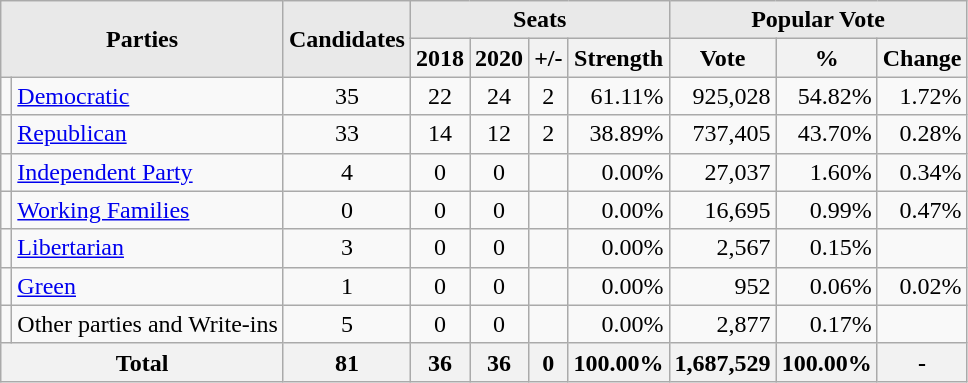<table class=wikitable>
<tr>
<th style="background-color:#E9E9E9" align=center rowspan= 2 colspan=2>Parties</th>
<th style="background-color:#E9E9E9" align=center rowspan= 2>Candidates</th>
<th style="background-color:#E9E9E9" align=center colspan=4>Seats</th>
<th style="background-color:#E9E9E9" align=center colspan=3>Popular Vote</th>
</tr>
<tr>
<th align=center>2018</th>
<th align=center>2020</th>
<th align=center>+/-</th>
<th align=center>Strength</th>
<th align=center>Vote</th>
<th align=center>%</th>
<th align=center>Change</th>
</tr>
<tr>
<td></td>
<td align=left><a href='#'>Democratic</a></td>
<td align=center>35</td>
<td align=center >22</td>
<td align=center >24</td>
<td align=center> 2</td>
<td align=right >61.11%</td>
<td align=right >925,028</td>
<td align=right >54.82%</td>
<td align=right> 1.72%</td>
</tr>
<tr>
<td></td>
<td align=left><a href='#'>Republican</a></td>
<td align=center>33</td>
<td align=center>14</td>
<td align=center>12</td>
<td align=center> 2</td>
<td align=right>38.89%</td>
<td align=right>737,405</td>
<td align=right>43.70%</td>
<td align=right> 0.28%</td>
</tr>
<tr>
<td></td>
<td><a href='#'>Independent Party</a></td>
<td align=center>4</td>
<td align=center>0</td>
<td align=center>0</td>
<td align=center><br></td>
<td align=right>0.00%</td>
<td align=right>27,037</td>
<td align=right>1.60%</td>
<td align=right> 0.34%</td>
</tr>
<tr>
<td></td>
<td align=left><a href='#'>Working Families</a></td>
<td align=center>0</td>
<td align=center>0</td>
<td align=center>0</td>
<td align=center><br></td>
<td align=right>0.00%</td>
<td align=right>16,695</td>
<td align=right>0.99%</td>
<td align=right> 0.47%</td>
</tr>
<tr>
<td></td>
<td align=left><a href='#'>Libertarian</a></td>
<td align=center>3</td>
<td align=center>0</td>
<td align=center>0</td>
<td align=center><br></td>
<td align=right>0.00%</td>
<td align=right>2,567</td>
<td align=right>0.15%</td>
<td align=right></td>
</tr>
<tr>
<td></td>
<td align=left><a href='#'>Green</a></td>
<td align=center>1</td>
<td align=center>0</td>
<td align=center>0</td>
<td align=center><br></td>
<td align=right>0.00%</td>
<td align=right>952</td>
<td align=right>0.06%</td>
<td align=right> 0.02%</td>
</tr>
<tr>
<td></td>
<td align=left>Other parties and Write-ins</td>
<td align=center>5</td>
<td align=center>0</td>
<td align=center>0</td>
<td align=center><br></td>
<td align=right>0.00%</td>
<td align=right>2,877</td>
<td align=right>0.17%</td>
<td align=right></td>
</tr>
<tr>
<th align=center colspan="2">Total</th>
<th align=center>81</th>
<th align=center>36</th>
<th align=center>36</th>
<th align=center>0</th>
<th align=center>100.00%</th>
<th align=center>1,687,529</th>
<th align=center>100.00%</th>
<th align=center>-</th>
</tr>
</table>
